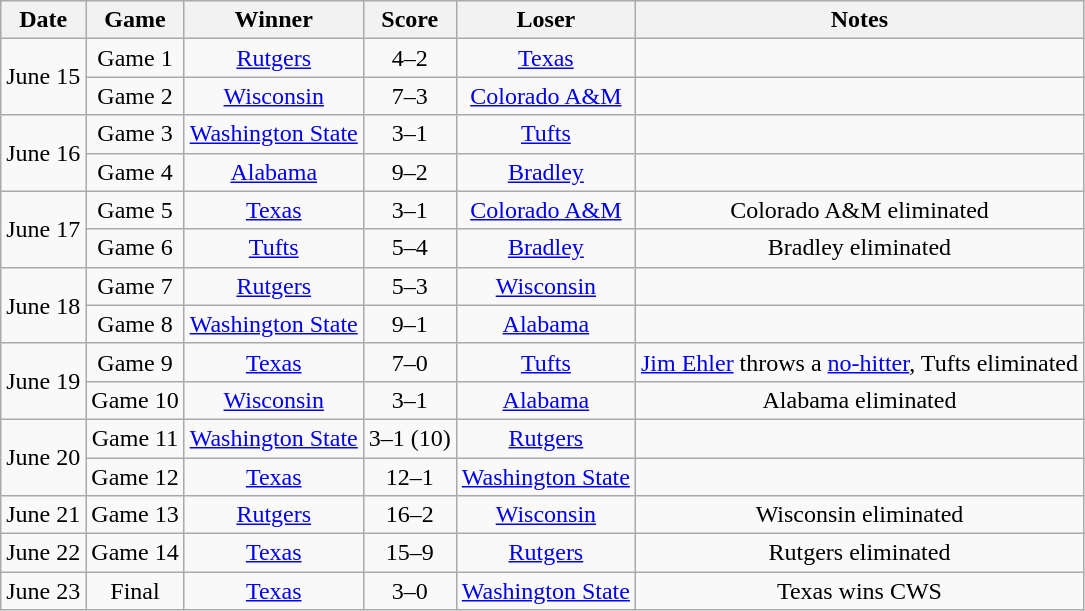<table class="wikitable">
<tr align=center style="background: #F2F2F2;">
<th>Date</th>
<th>Game</th>
<th>Winner</th>
<th>Score</th>
<th>Loser</th>
<th>Notes</th>
</tr>
<tr align=center>
<td rowspan=2>June 15</td>
<td>Game 1</td>
<td><a href='#'>Rutgers</a></td>
<td>4–2</td>
<td><a href='#'>Texas</a></td>
<td></td>
</tr>
<tr align=center>
<td>Game 2</td>
<td><a href='#'>Wisconsin</a></td>
<td>7–3</td>
<td><a href='#'>Colorado A&M</a></td>
<td></td>
</tr>
<tr align=center>
<td rowspan=2>June 16</td>
<td>Game 3</td>
<td><a href='#'>Washington State</a></td>
<td>3–1</td>
<td><a href='#'>Tufts</a></td>
<td></td>
</tr>
<tr align=center>
<td>Game 4</td>
<td><a href='#'>Alabama</a></td>
<td>9–2</td>
<td><a href='#'>Bradley</a></td>
<td></td>
</tr>
<tr align=center>
<td rowspan=2>June 17</td>
<td>Game 5</td>
<td><a href='#'>Texas</a></td>
<td>3–1</td>
<td><a href='#'>Colorado A&M</a></td>
<td>Colorado A&M eliminated</td>
</tr>
<tr align=center>
<td>Game 6</td>
<td><a href='#'>Tufts</a></td>
<td>5–4</td>
<td><a href='#'>Bradley</a></td>
<td>Bradley eliminated</td>
</tr>
<tr align=center>
<td rowspan=2>June 18</td>
<td>Game 7</td>
<td><a href='#'>Rutgers</a></td>
<td>5–3</td>
<td><a href='#'>Wisconsin</a></td>
<td></td>
</tr>
<tr align=center>
<td>Game 8</td>
<td><a href='#'>Washington State</a></td>
<td>9–1</td>
<td><a href='#'>Alabama</a></td>
<td></td>
</tr>
<tr align=center>
<td rowspan=2>June 19</td>
<td>Game 9</td>
<td><a href='#'>Texas</a></td>
<td>7–0</td>
<td><a href='#'>Tufts</a></td>
<td><a href='#'>Jim Ehler</a> throws a <a href='#'>no-hitter</a>, Tufts eliminated</td>
</tr>
<tr align=center>
<td>Game 10</td>
<td><a href='#'>Wisconsin</a></td>
<td>3–1</td>
<td><a href='#'>Alabama</a></td>
<td>Alabama eliminated</td>
</tr>
<tr align=center>
<td rowspan=2>June 20</td>
<td>Game 11</td>
<td><a href='#'>Washington State</a></td>
<td>3–1 (10)</td>
<td><a href='#'>Rutgers</a></td>
<td></td>
</tr>
<tr align=center>
<td>Game 12</td>
<td><a href='#'>Texas</a></td>
<td>12–1</td>
<td><a href='#'>Washington State</a></td>
<td></td>
</tr>
<tr align=center>
<td>June 21</td>
<td>Game 13</td>
<td><a href='#'>Rutgers</a></td>
<td>16–2</td>
<td><a href='#'>Wisconsin</a></td>
<td>Wisconsin eliminated</td>
</tr>
<tr align=center>
<td>June 22</td>
<td>Game 14</td>
<td><a href='#'>Texas</a></td>
<td>15–9</td>
<td><a href='#'>Rutgers</a></td>
<td>Rutgers eliminated</td>
</tr>
<tr align=center>
<td>June 23</td>
<td>Final</td>
<td><a href='#'>Texas</a></td>
<td>3–0</td>
<td><a href='#'>Washington State</a></td>
<td>Texas wins CWS</td>
</tr>
</table>
